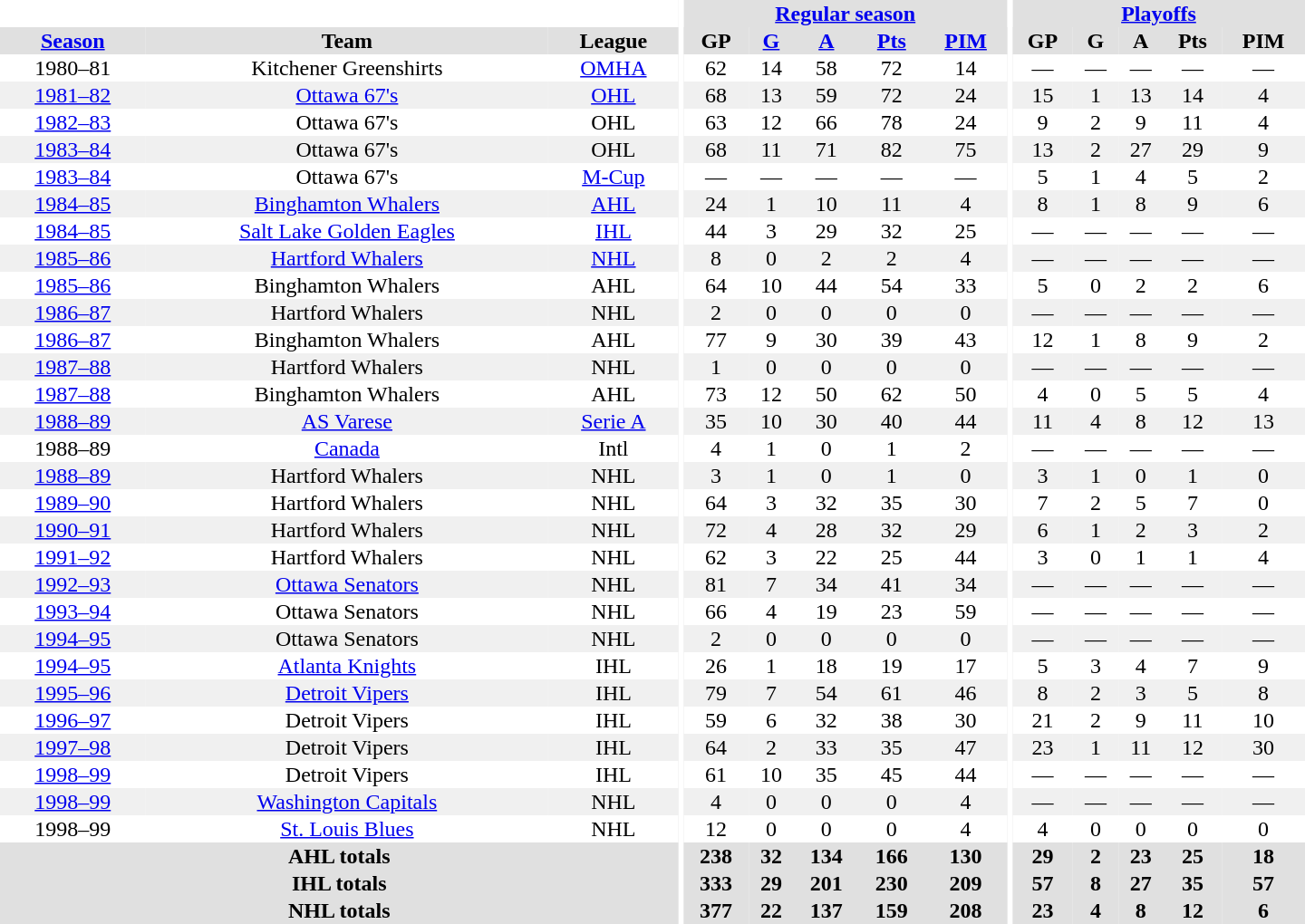<table border="0" cellpadding="1" cellspacing="0" style="text-align:center; width:60em">
<tr bgcolor="#e0e0e0">
<th colspan="3" bgcolor="#ffffff"></th>
<th rowspan="100" bgcolor="#ffffff"></th>
<th colspan="5"><a href='#'>Regular season</a></th>
<th rowspan="100" bgcolor="#ffffff"></th>
<th colspan="5"><a href='#'>Playoffs</a></th>
</tr>
<tr bgcolor="#e0e0e0">
<th><a href='#'>Season</a></th>
<th>Team</th>
<th>League</th>
<th>GP</th>
<th><a href='#'>G</a></th>
<th><a href='#'>A</a></th>
<th><a href='#'>Pts</a></th>
<th><a href='#'>PIM</a></th>
<th>GP</th>
<th>G</th>
<th>A</th>
<th>Pts</th>
<th>PIM</th>
</tr>
<tr>
<td>1980–81</td>
<td>Kitchener Greenshirts</td>
<td><a href='#'>OMHA</a></td>
<td>62</td>
<td>14</td>
<td>58</td>
<td>72</td>
<td>14</td>
<td>—</td>
<td>—</td>
<td>—</td>
<td>—</td>
<td>—</td>
</tr>
<tr bgcolor="#f0f0f0">
<td><a href='#'>1981–82</a></td>
<td><a href='#'>Ottawa 67's</a></td>
<td><a href='#'>OHL</a></td>
<td>68</td>
<td>13</td>
<td>59</td>
<td>72</td>
<td>24</td>
<td>15</td>
<td>1</td>
<td>13</td>
<td>14</td>
<td>4</td>
</tr>
<tr>
<td><a href='#'>1982–83</a></td>
<td>Ottawa 67's</td>
<td>OHL</td>
<td>63</td>
<td>12</td>
<td>66</td>
<td>78</td>
<td>24</td>
<td>9</td>
<td>2</td>
<td>9</td>
<td>11</td>
<td>4</td>
</tr>
<tr bgcolor="#f0f0f0">
<td><a href='#'>1983–84</a></td>
<td>Ottawa 67's</td>
<td>OHL</td>
<td>68</td>
<td>11</td>
<td>71</td>
<td>82</td>
<td>75</td>
<td>13</td>
<td>2</td>
<td>27</td>
<td>29</td>
<td>9</td>
</tr>
<tr>
<td><a href='#'>1983–84</a></td>
<td>Ottawa 67's</td>
<td><a href='#'>M-Cup</a></td>
<td>—</td>
<td>—</td>
<td>—</td>
<td>—</td>
<td>—</td>
<td>5</td>
<td>1</td>
<td>4</td>
<td>5</td>
<td>2</td>
</tr>
<tr bgcolor="#f0f0f0">
<td><a href='#'>1984–85</a></td>
<td><a href='#'>Binghamton Whalers</a></td>
<td><a href='#'>AHL</a></td>
<td>24</td>
<td>1</td>
<td>10</td>
<td>11</td>
<td>4</td>
<td>8</td>
<td>1</td>
<td>8</td>
<td>9</td>
<td>6</td>
</tr>
<tr>
<td><a href='#'>1984–85</a></td>
<td><a href='#'>Salt Lake Golden Eagles</a></td>
<td><a href='#'>IHL</a></td>
<td>44</td>
<td>3</td>
<td>29</td>
<td>32</td>
<td>25</td>
<td>—</td>
<td>—</td>
<td>—</td>
<td>—</td>
<td>—</td>
</tr>
<tr bgcolor="#f0f0f0">
<td><a href='#'>1985–86</a></td>
<td><a href='#'>Hartford Whalers</a></td>
<td><a href='#'>NHL</a></td>
<td>8</td>
<td>0</td>
<td>2</td>
<td>2</td>
<td>4</td>
<td>—</td>
<td>—</td>
<td>—</td>
<td>—</td>
<td>—</td>
</tr>
<tr>
<td><a href='#'>1985–86</a></td>
<td>Binghamton Whalers</td>
<td>AHL</td>
<td>64</td>
<td>10</td>
<td>44</td>
<td>54</td>
<td>33</td>
<td>5</td>
<td>0</td>
<td>2</td>
<td>2</td>
<td>6</td>
</tr>
<tr bgcolor="#f0f0f0">
<td><a href='#'>1986–87</a></td>
<td>Hartford Whalers</td>
<td>NHL</td>
<td>2</td>
<td>0</td>
<td>0</td>
<td>0</td>
<td>0</td>
<td>—</td>
<td>—</td>
<td>—</td>
<td>—</td>
<td>—</td>
</tr>
<tr>
<td><a href='#'>1986–87</a></td>
<td>Binghamton Whalers</td>
<td>AHL</td>
<td>77</td>
<td>9</td>
<td>30</td>
<td>39</td>
<td>43</td>
<td>12</td>
<td>1</td>
<td>8</td>
<td>9</td>
<td>2</td>
</tr>
<tr bgcolor="#f0f0f0">
<td><a href='#'>1987–88</a></td>
<td>Hartford Whalers</td>
<td>NHL</td>
<td>1</td>
<td>0</td>
<td>0</td>
<td>0</td>
<td>0</td>
<td>—</td>
<td>—</td>
<td>—</td>
<td>—</td>
<td>—</td>
</tr>
<tr>
<td><a href='#'>1987–88</a></td>
<td>Binghamton Whalers</td>
<td>AHL</td>
<td>73</td>
<td>12</td>
<td>50</td>
<td>62</td>
<td>50</td>
<td>4</td>
<td>0</td>
<td>5</td>
<td>5</td>
<td>4</td>
</tr>
<tr bgcolor="#f0f0f0">
<td><a href='#'>1988–89</a></td>
<td><a href='#'>AS Varese</a></td>
<td><a href='#'>Serie A</a></td>
<td>35</td>
<td>10</td>
<td>30</td>
<td>40</td>
<td>44</td>
<td>11</td>
<td>4</td>
<td>8</td>
<td>12</td>
<td>13</td>
</tr>
<tr>
<td>1988–89</td>
<td><a href='#'>Canada</a></td>
<td>Intl</td>
<td>4</td>
<td>1</td>
<td>0</td>
<td>1</td>
<td>2</td>
<td>—</td>
<td>—</td>
<td>—</td>
<td>—</td>
<td>—</td>
</tr>
<tr bgcolor="#f0f0f0">
<td><a href='#'>1988–89</a></td>
<td>Hartford Whalers</td>
<td>NHL</td>
<td>3</td>
<td>1</td>
<td>0</td>
<td>1</td>
<td>0</td>
<td>3</td>
<td>1</td>
<td>0</td>
<td>1</td>
<td>0</td>
</tr>
<tr>
<td><a href='#'>1989–90</a></td>
<td>Hartford Whalers</td>
<td>NHL</td>
<td>64</td>
<td>3</td>
<td>32</td>
<td>35</td>
<td>30</td>
<td>7</td>
<td>2</td>
<td>5</td>
<td>7</td>
<td>0</td>
</tr>
<tr bgcolor="#f0f0f0">
<td><a href='#'>1990–91</a></td>
<td>Hartford Whalers</td>
<td>NHL</td>
<td>72</td>
<td>4</td>
<td>28</td>
<td>32</td>
<td>29</td>
<td>6</td>
<td>1</td>
<td>2</td>
<td>3</td>
<td>2</td>
</tr>
<tr>
<td><a href='#'>1991–92</a></td>
<td>Hartford Whalers</td>
<td>NHL</td>
<td>62</td>
<td>3</td>
<td>22</td>
<td>25</td>
<td>44</td>
<td>3</td>
<td>0</td>
<td>1</td>
<td>1</td>
<td>4</td>
</tr>
<tr bgcolor="#f0f0f0">
<td><a href='#'>1992–93</a></td>
<td><a href='#'>Ottawa Senators</a></td>
<td>NHL</td>
<td>81</td>
<td>7</td>
<td>34</td>
<td>41</td>
<td>34</td>
<td>—</td>
<td>—</td>
<td>—</td>
<td>—</td>
<td>—</td>
</tr>
<tr>
<td><a href='#'>1993–94</a></td>
<td>Ottawa Senators</td>
<td>NHL</td>
<td>66</td>
<td>4</td>
<td>19</td>
<td>23</td>
<td>59</td>
<td>—</td>
<td>—</td>
<td>—</td>
<td>—</td>
<td>—</td>
</tr>
<tr bgcolor="#f0f0f0">
<td><a href='#'>1994–95</a></td>
<td>Ottawa Senators</td>
<td>NHL</td>
<td>2</td>
<td>0</td>
<td>0</td>
<td>0</td>
<td>0</td>
<td>—</td>
<td>—</td>
<td>—</td>
<td>—</td>
<td>—</td>
</tr>
<tr>
<td><a href='#'>1994–95</a></td>
<td><a href='#'>Atlanta Knights</a></td>
<td>IHL</td>
<td>26</td>
<td>1</td>
<td>18</td>
<td>19</td>
<td>17</td>
<td>5</td>
<td>3</td>
<td>4</td>
<td>7</td>
<td>9</td>
</tr>
<tr bgcolor="#f0f0f0">
<td><a href='#'>1995–96</a></td>
<td><a href='#'>Detroit Vipers</a></td>
<td>IHL</td>
<td>79</td>
<td>7</td>
<td>54</td>
<td>61</td>
<td>46</td>
<td>8</td>
<td>2</td>
<td>3</td>
<td>5</td>
<td>8</td>
</tr>
<tr>
<td><a href='#'>1996–97</a></td>
<td>Detroit Vipers</td>
<td>IHL</td>
<td>59</td>
<td>6</td>
<td>32</td>
<td>38</td>
<td>30</td>
<td>21</td>
<td>2</td>
<td>9</td>
<td>11</td>
<td>10</td>
</tr>
<tr bgcolor="#f0f0f0">
<td><a href='#'>1997–98</a></td>
<td>Detroit Vipers</td>
<td>IHL</td>
<td>64</td>
<td>2</td>
<td>33</td>
<td>35</td>
<td>47</td>
<td>23</td>
<td>1</td>
<td>11</td>
<td>12</td>
<td>30</td>
</tr>
<tr>
<td><a href='#'>1998–99</a></td>
<td>Detroit Vipers</td>
<td>IHL</td>
<td>61</td>
<td>10</td>
<td>35</td>
<td>45</td>
<td>44</td>
<td>—</td>
<td>—</td>
<td>—</td>
<td>—</td>
<td>—</td>
</tr>
<tr bgcolor="#f0f0f0">
<td><a href='#'>1998–99</a></td>
<td><a href='#'>Washington Capitals</a></td>
<td>NHL</td>
<td>4</td>
<td>0</td>
<td>0</td>
<td>0</td>
<td>4</td>
<td>—</td>
<td>—</td>
<td>—</td>
<td>—</td>
<td>—</td>
</tr>
<tr>
<td>1998–99</td>
<td><a href='#'>St. Louis Blues</a></td>
<td>NHL</td>
<td>12</td>
<td>0</td>
<td>0</td>
<td>0</td>
<td>4</td>
<td>4</td>
<td>0</td>
<td>0</td>
<td>0</td>
<td>0</td>
</tr>
<tr bgcolor="#e0e0e0">
<th colspan="3">AHL totals</th>
<th>238</th>
<th>32</th>
<th>134</th>
<th>166</th>
<th>130</th>
<th>29</th>
<th>2</th>
<th>23</th>
<th>25</th>
<th>18</th>
</tr>
<tr bgcolor="#e0e0e0">
<th colspan="3">IHL totals</th>
<th>333</th>
<th>29</th>
<th>201</th>
<th>230</th>
<th>209</th>
<th>57</th>
<th>8</th>
<th>27</th>
<th>35</th>
<th>57</th>
</tr>
<tr bgcolor="#e0e0e0">
<th colspan="3">NHL totals</th>
<th>377</th>
<th>22</th>
<th>137</th>
<th>159</th>
<th>208</th>
<th>23</th>
<th>4</th>
<th>8</th>
<th>12</th>
<th>6</th>
</tr>
</table>
